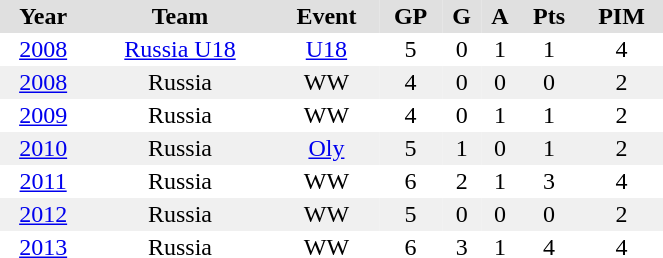<table BORDER="0" CELLPADDING="2" CELLSPACING="0" width="35%">
<tr ALIGN="center" bgcolor="#e0e0e0">
<th>Year</th>
<th>Team</th>
<th>Event</th>
<th>GP</th>
<th>G</th>
<th>A</th>
<th>Pts</th>
<th>PIM</th>
</tr>
<tr ALIGN="center">
<td><a href='#'>2008</a></td>
<td><a href='#'>Russia U18</a></td>
<td><a href='#'>U18</a></td>
<td>5</td>
<td>0</td>
<td>1</td>
<td>1</td>
<td>4</td>
</tr>
<tr ALIGN="center" bgcolor="#f0f0f0">
<td><a href='#'>2008</a></td>
<td>Russia</td>
<td>WW</td>
<td>4</td>
<td>0</td>
<td>0</td>
<td>0</td>
<td>2</td>
</tr>
<tr ALIGN="center">
<td><a href='#'>2009</a></td>
<td>Russia</td>
<td>WW</td>
<td>4</td>
<td>0</td>
<td>1</td>
<td>1</td>
<td>2</td>
</tr>
<tr ALIGN="center" bgcolor="#f0f0f0">
<td><a href='#'>2010</a></td>
<td>Russia</td>
<td><a href='#'>Oly</a></td>
<td>5</td>
<td>1</td>
<td>0</td>
<td>1</td>
<td>2</td>
</tr>
<tr ALIGN="center">
<td><a href='#'>2011</a></td>
<td>Russia</td>
<td>WW</td>
<td>6</td>
<td>2</td>
<td>1</td>
<td>3</td>
<td>4</td>
</tr>
<tr ALIGN="center" bgcolor="#f0f0f0">
<td><a href='#'>2012</a></td>
<td>Russia</td>
<td>WW</td>
<td>5</td>
<td>0</td>
<td>0</td>
<td>0</td>
<td>2</td>
</tr>
<tr ALIGN="center">
<td><a href='#'>2013</a></td>
<td>Russia</td>
<td>WW</td>
<td>6</td>
<td>3</td>
<td>1</td>
<td>4</td>
<td>4</td>
</tr>
</table>
